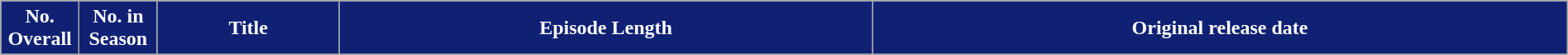<table class="wikitable plainrowheaders" width="100%" style="margin-right: 0;">
<tr>
<th width="5%" style="background-color: #102174; color:#FFFFFF;">No. Overall</th>
<th width="5%" style="background-color: #102174; color:#FFFFFF;">No. in Season</th>
<th style="background-color: #102174; color:#FFFFFF;">Title</th>
<th style="background-color: #102174; color:#FFFFFF;">Episode Length</th>
<th style="background-color: #102174; color:#FFFFFF;">Original release date</th>
</tr>
<tr>
</tr>
</table>
